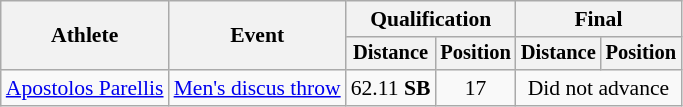<table class=wikitable style="font-size:90%">
<tr>
<th rowspan="2">Athlete</th>
<th rowspan="2">Event</th>
<th colspan="2">Qualification</th>
<th colspan="2">Final</th>
</tr>
<tr style="font-size:95%">
<th>Distance</th>
<th>Position</th>
<th>Distance</th>
<th>Position</th>
</tr>
<tr align=center>
<td align=left><a href='#'>Apostolos Parellis</a></td>
<td align=left><a href='#'>Men's discus throw</a></td>
<td>62.11 <strong>SB</strong></td>
<td>17</td>
<td colspan="2">Did not advance</td>
</tr>
</table>
